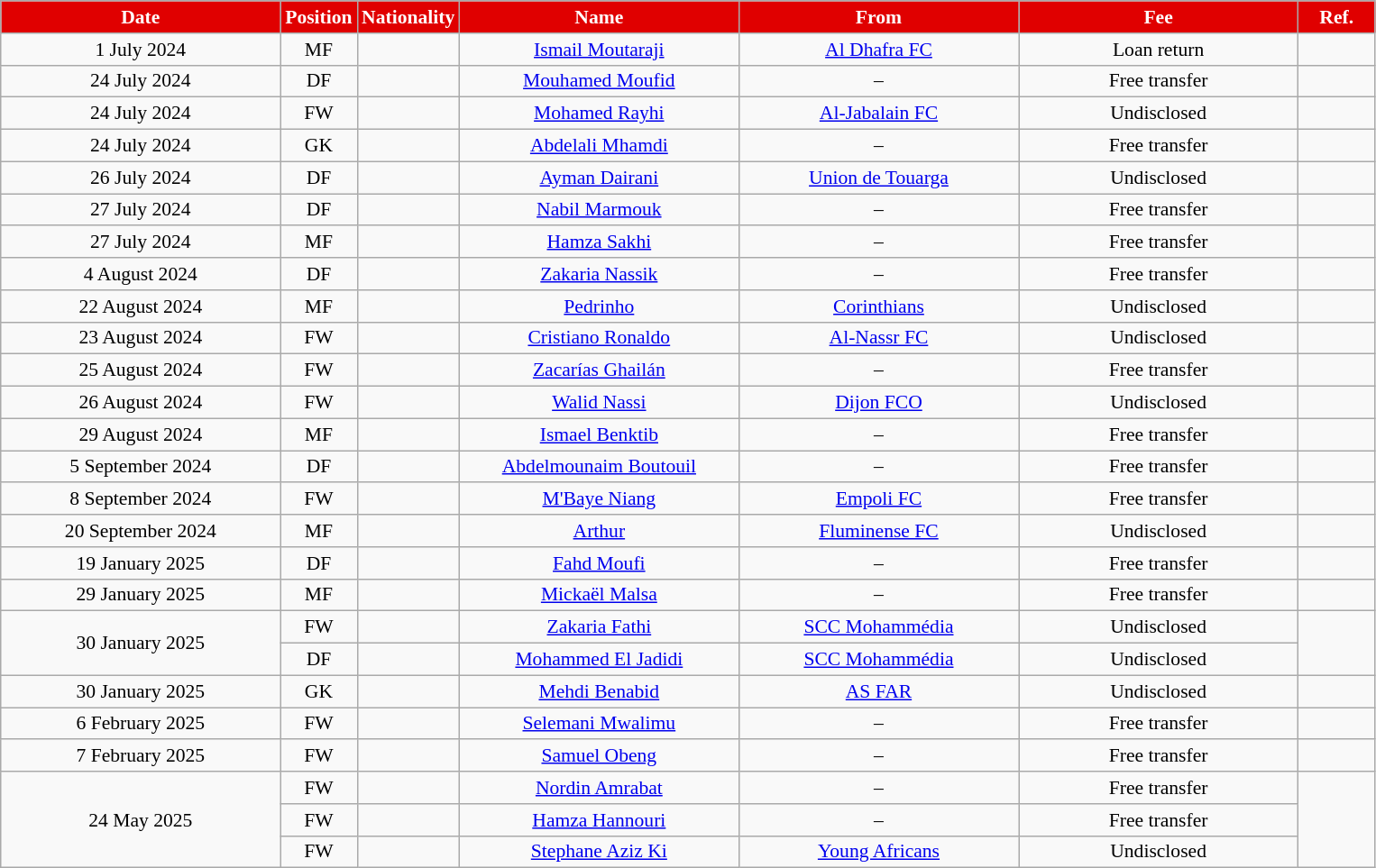<table class="wikitable" style="text-align:center; font-size:90%; ">
<tr>
<th style="background:#E00000; color:white; width:200px;">Date</th>
<th style="background:#E00000; color:white; width:50px;">Position</th>
<th style="background:#E00000; color:white; width:50px;">Nationality</th>
<th style="background:#E00000; color:white; width:200px;">Name</th>
<th style="background:#E00000; color:white; width:200px;">From</th>
<th style="background:#E00000; color:white; width:200px;">Fee</th>
<th style="background:#E00000; color:white; width:50px;">Ref.</th>
</tr>
<tr>
<td>1 July 2024</td>
<td>MF</td>
<td></td>
<td><a href='#'>Ismail Moutaraji</a></td>
<td> <a href='#'>Al Dhafra FC</a></td>
<td>Loan return</td>
<td></td>
</tr>
<tr>
<td>24 July 2024</td>
<td>DF</td>
<td></td>
<td><a href='#'>Mouhamed Moufid</a></td>
<td>–</td>
<td>Free transfer</td>
<td></td>
</tr>
<tr>
<td>24 July 2024</td>
<td>FW</td>
<td></td>
<td><a href='#'>Mohamed Rayhi</a></td>
<td> <a href='#'>Al-Jabalain FC</a></td>
<td>Undisclosed</td>
<td></td>
</tr>
<tr>
<td>24 July 2024</td>
<td>GK</td>
<td></td>
<td><a href='#'>Abdelali Mhamdi</a></td>
<td>–</td>
<td>Free transfer</td>
<td></td>
</tr>
<tr>
<td>26 July 2024</td>
<td>DF</td>
<td></td>
<td><a href='#'>Ayman Dairani</a></td>
<td><a href='#'>Union de Touarga</a></td>
<td>Undisclosed</td>
<td></td>
</tr>
<tr>
<td>27 July 2024</td>
<td>DF</td>
<td></td>
<td><a href='#'>Nabil Marmouk</a></td>
<td>–</td>
<td>Free transfer</td>
<td></td>
</tr>
<tr>
<td>27 July 2024</td>
<td>MF</td>
<td></td>
<td><a href='#'>Hamza Sakhi</a></td>
<td>–</td>
<td>Free transfer</td>
<td></td>
</tr>
<tr>
<td>4 August 2024</td>
<td>DF</td>
<td></td>
<td><a href='#'>Zakaria Nassik</a></td>
<td>–</td>
<td>Free transfer</td>
<td></td>
</tr>
<tr>
<td>22 August 2024</td>
<td>MF</td>
<td></td>
<td><a href='#'>Pedrinho</a></td>
<td> <a href='#'>Corinthians</a></td>
<td>Undisclosed</td>
<td></td>
</tr>
<tr>
<td>23 August 2024</td>
<td>FW</td>
<td></td>
<td><a href='#'>Cristiano Ronaldo</a></td>
<td> <a href='#'>Al-Nassr FC</a></td>
<td>Undisclosed</td>
<td></td>
</tr>
<tr>
<td>25 August 2024</td>
<td>FW</td>
<td></td>
<td><a href='#'>Zacarías Ghailán</a></td>
<td>–</td>
<td>Free transfer</td>
<td></td>
</tr>
<tr>
<td>26 August 2024</td>
<td>FW</td>
<td></td>
<td><a href='#'>Walid Nassi</a></td>
<td> <a href='#'>Dijon FCO</a></td>
<td>Undisclosed</td>
<td></td>
</tr>
<tr>
<td>29 August 2024</td>
<td>MF</td>
<td></td>
<td><a href='#'>Ismael Benktib</a></td>
<td>–</td>
<td>Free transfer</td>
<td></td>
</tr>
<tr>
<td>5 September 2024</td>
<td>DF</td>
<td></td>
<td><a href='#'>Abdelmounaim Boutouil</a></td>
<td>–</td>
<td>Free transfer</td>
<td></td>
</tr>
<tr>
<td>8 September 2024</td>
<td>FW</td>
<td></td>
<td><a href='#'>M'Baye Niang</a></td>
<td> <a href='#'>Empoli FC</a></td>
<td>Free transfer</td>
<td></td>
</tr>
<tr>
<td>20 September 2024</td>
<td>MF</td>
<td></td>
<td><a href='#'>Arthur</a></td>
<td> <a href='#'>Fluminense FC</a></td>
<td>Undisclosed</td>
<td></td>
</tr>
<tr>
<td>19 January 2025</td>
<td>DF</td>
<td style="text-align: center;"></td>
<td><a href='#'>Fahd Moufi</a></td>
<td>–</td>
<td>Free transfer</td>
<td></td>
</tr>
<tr>
<td>29 January 2025</td>
<td>MF</td>
<td></td>
<td><a href='#'>Mickaël Malsa</a></td>
<td>–</td>
<td>Free transfer</td>
<td></td>
</tr>
<tr>
<td rowspan="2">30 January 2025</td>
<td>FW</td>
<td style="text-align: center;"></td>
<td><a href='#'>Zakaria Fathi</a></td>
<td><a href='#'>SCC Mohammédia</a></td>
<td>Undisclosed</td>
<td rowspan="2"></td>
</tr>
<tr>
<td>DF</td>
<td style="text-align: center;"></td>
<td style="text-align: center;"><a href='#'>Mohammed El Jadidi</a></td>
<td><a href='#'>SCC Mohammédia</a></td>
<td>Undisclosed</td>
</tr>
<tr>
<td>30 January 2025</td>
<td>GK</td>
<td style="text-align: center;"></td>
<td style="text-align: center;"><a href='#'>Mehdi Benabid</a></td>
<td><a href='#'>AS FAR</a></td>
<td>Undisclosed</td>
<td></td>
</tr>
<tr>
<td>6 February 2025</td>
<td>FW</td>
<td style="text-align: center;"></td>
<td style="text-align: center;"><a href='#'>Selemani Mwalimu</a></td>
<td>–</td>
<td>Free transfer</td>
<td></td>
</tr>
<tr>
<td>7 February 2025</td>
<td>FW</td>
<td></td>
<td><a href='#'>Samuel Obeng</a></td>
<td>–</td>
<td>Free transfer</td>
<td></td>
</tr>
<tr>
<td rowspan="3">24 May 2025</td>
<td>FW</td>
<td style="text-align: center;"></td>
<td style="text-align: center;"><a href='#'>Nordin Amrabat</a></td>
<td>–</td>
<td>Free transfer</td>
<td rowspan="3"></td>
</tr>
<tr>
<td>FW</td>
<td style="text-align: center;"></td>
<td style="text-align: center;"><a href='#'>Hamza Hannouri</a></td>
<td>–</td>
<td>Free transfer</td>
</tr>
<tr>
<td style="text-align: center;">FW</td>
<td style="text-align: center;"></td>
<td style="text-align: center;"><a href='#'>Stephane Aziz Ki</a></td>
<td> <a href='#'>Young Africans</a></td>
<td>Undisclosed</td>
</tr>
</table>
